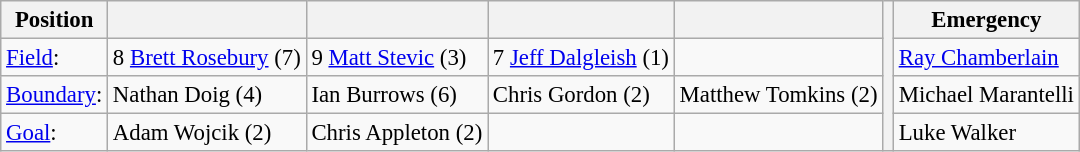<table class="wikitable" style="font-size: 95%;">
<tr>
<th>Position</th>
<th></th>
<th></th>
<th></th>
<th></th>
<th rowspan="4"></th>
<th>Emergency</th>
</tr>
<tr>
<td><a href='#'>Field</a>:</td>
<td>8 <a href='#'>Brett Rosebury</a> (7)</td>
<td>9 <a href='#'>Matt Stevic</a> (3)</td>
<td>7 <a href='#'>Jeff Dalgleish</a> (1)</td>
<td></td>
<td><a href='#'>Ray Chamberlain</a></td>
</tr>
<tr>
<td><a href='#'>Boundary</a>:</td>
<td>Nathan Doig (4)</td>
<td>Ian Burrows (6)</td>
<td>Chris Gordon (2)</td>
<td>Matthew Tomkins (2)</td>
<td>Michael Marantelli</td>
</tr>
<tr>
<td><a href='#'>Goal</a>:</td>
<td>Adam Wojcik (2)</td>
<td>Chris Appleton (2)</td>
<td></td>
<td></td>
<td>Luke Walker</td>
</tr>
</table>
